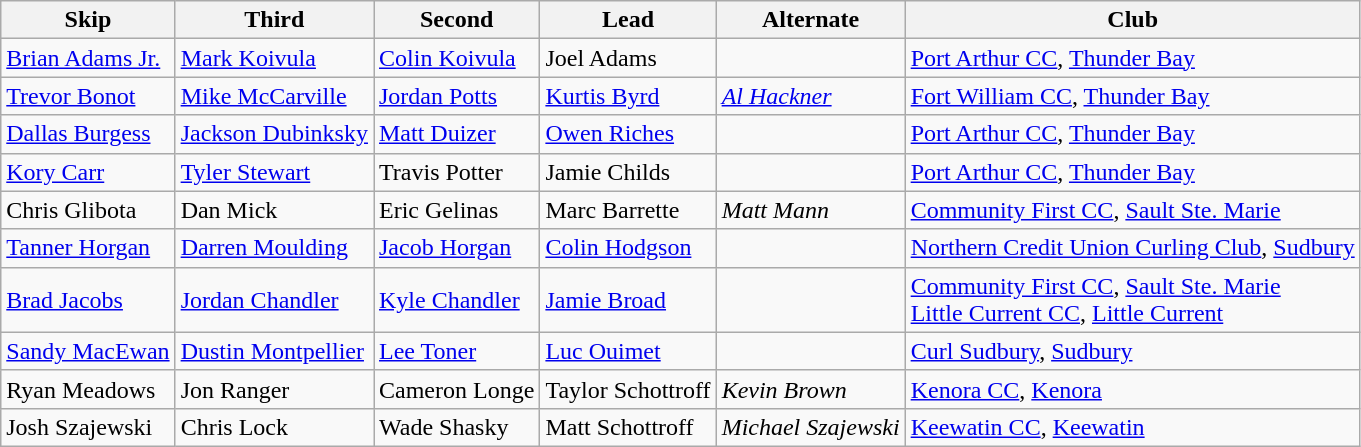<table class="wikitable">
<tr>
<th scope="col">Skip</th>
<th scope="col">Third</th>
<th scope="col">Second</th>
<th scope="col">Lead</th>
<th scope="col">Alternate</th>
<th scope="col">Club</th>
</tr>
<tr>
<td><a href='#'>Brian Adams Jr.</a></td>
<td><a href='#'>Mark Koivula</a></td>
<td><a href='#'>Colin Koivula</a></td>
<td>Joel Adams</td>
<td></td>
<td><a href='#'>Port Arthur CC</a>, <a href='#'>Thunder Bay</a></td>
</tr>
<tr>
<td><a href='#'>Trevor Bonot</a></td>
<td><a href='#'>Mike McCarville</a></td>
<td><a href='#'>Jordan Potts</a></td>
<td><a href='#'>Kurtis Byrd</a></td>
<td><em><a href='#'>Al Hackner</a></em></td>
<td><a href='#'>Fort William CC</a>, <a href='#'>Thunder Bay</a></td>
</tr>
<tr>
<td><a href='#'>Dallas Burgess</a></td>
<td><a href='#'>Jackson Dubinksky</a></td>
<td><a href='#'>Matt Duizer</a></td>
<td><a href='#'>Owen Riches</a></td>
<td></td>
<td><a href='#'>Port Arthur CC</a>, <a href='#'>Thunder Bay</a></td>
</tr>
<tr>
<td><a href='#'>Kory Carr</a></td>
<td><a href='#'>Tyler Stewart</a></td>
<td>Travis Potter</td>
<td>Jamie Childs</td>
<td></td>
<td><a href='#'>Port Arthur CC</a>, <a href='#'>Thunder Bay</a></td>
</tr>
<tr>
<td>Chris Glibota</td>
<td>Dan Mick</td>
<td>Eric Gelinas</td>
<td>Marc Barrette</td>
<td><em>Matt Mann</em></td>
<td><a href='#'>Community First CC</a>, <a href='#'>Sault Ste. Marie</a></td>
</tr>
<tr>
<td><a href='#'>Tanner Horgan</a></td>
<td><a href='#'>Darren Moulding</a></td>
<td><a href='#'>Jacob Horgan</a></td>
<td><a href='#'>Colin Hodgson</a></td>
<td></td>
<td><a href='#'>Northern Credit Union Curling Club</a>, <a href='#'>Sudbury</a></td>
</tr>
<tr>
<td><a href='#'>Brad Jacobs</a></td>
<td><a href='#'>Jordan Chandler</a></td>
<td><a href='#'>Kyle Chandler</a></td>
<td><a href='#'>Jamie Broad</a></td>
<td></td>
<td><a href='#'>Community First CC</a>, <a href='#'>Sault Ste. Marie</a> <br> <a href='#'>Little Current CC</a>, <a href='#'>Little Current</a></td>
</tr>
<tr>
<td><a href='#'>Sandy MacEwan</a></td>
<td><a href='#'>Dustin Montpellier</a></td>
<td><a href='#'>Lee Toner</a></td>
<td><a href='#'>Luc Ouimet</a></td>
<td></td>
<td><a href='#'>Curl Sudbury</a>, <a href='#'>Sudbury</a></td>
</tr>
<tr>
<td>Ryan Meadows</td>
<td>Jon Ranger</td>
<td>Cameron Longe</td>
<td>Taylor Schottroff</td>
<td><em>Kevin Brown</em></td>
<td><a href='#'>Kenora CC</a>, <a href='#'>Kenora</a></td>
</tr>
<tr>
<td>Josh Szajewski</td>
<td>Chris Lock</td>
<td>Wade Shasky</td>
<td>Matt Schottroff</td>
<td><em>Michael Szajewski</em></td>
<td><a href='#'>Keewatin CC</a>, <a href='#'>Keewatin</a></td>
</tr>
</table>
